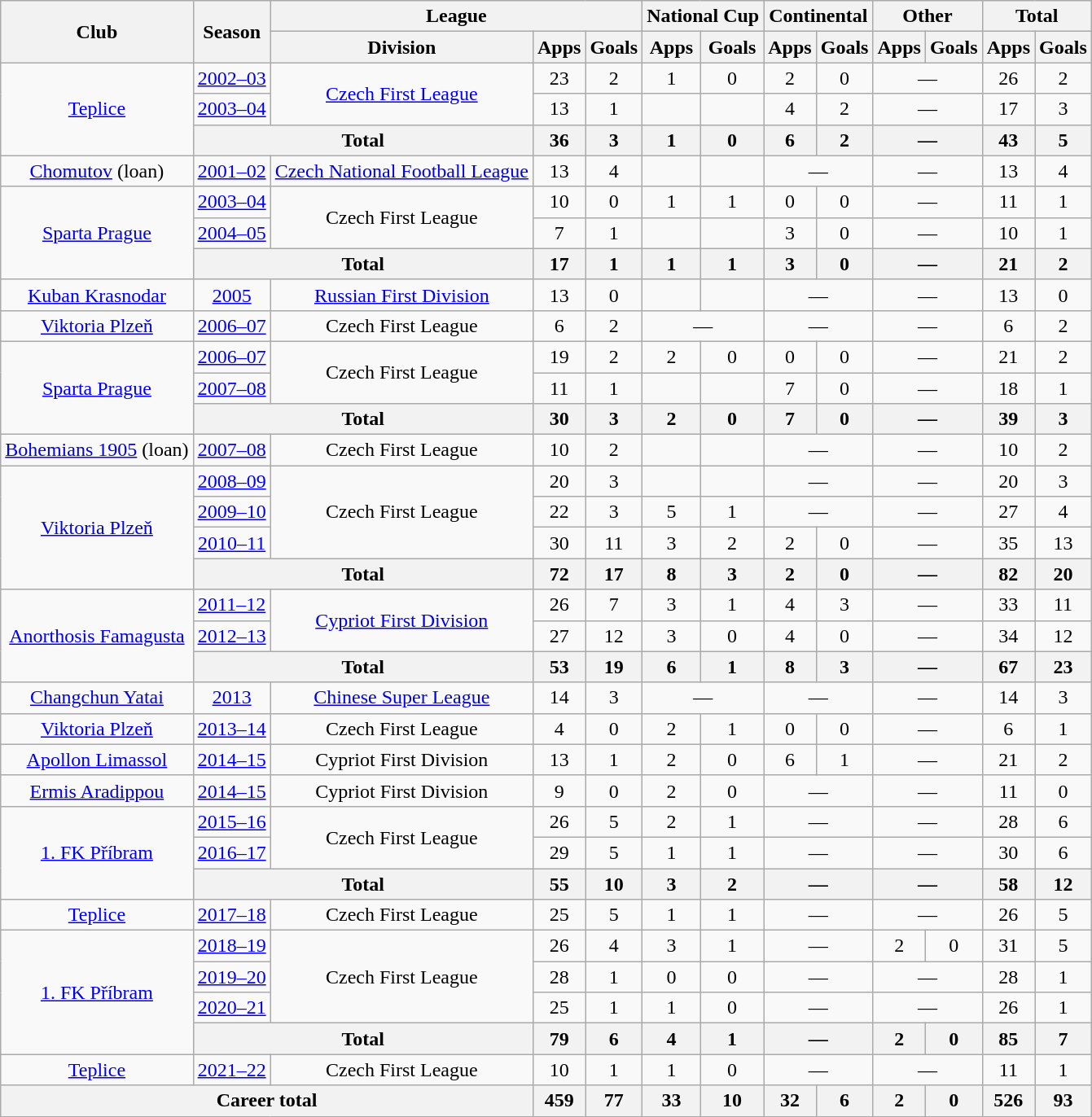<table class="wikitable" style="font-size:100%; text-align: center">
<tr>
<th rowspan=2>Club</th>
<th rowspan=2>Season</th>
<th colspan=3>League</th>
<th colspan=2>National Cup</th>
<th colspan=2>Continental</th>
<th colspan=2>Other</th>
<th colspan=2>Total</th>
</tr>
<tr>
<th>Division</th>
<th>Apps</th>
<th>Goals</th>
<th>Apps</th>
<th>Goals</th>
<th>Apps</th>
<th>Goals</th>
<th>Apps</th>
<th>Goals</th>
<th>Apps</th>
<th>Goals</th>
</tr>
<tr>
<td rowspan="3"><a href='#'>Teplice</a></td>
<td><a href='#'>2002–03</a></td>
<td rowspan="2"><a href='#'>Czech First League</a></td>
<td>23</td>
<td>2</td>
<td>1</td>
<td>0</td>
<td>2</td>
<td>0</td>
<td colspan="2">—</td>
<td>26</td>
<td>2</td>
</tr>
<tr>
<td><a href='#'>2003–04</a></td>
<td>13</td>
<td>1</td>
<td></td>
<td></td>
<td>4</td>
<td>2</td>
<td colspan="2">—</td>
<td>17</td>
<td>3</td>
</tr>
<tr>
<th colspan=2>Total</th>
<th>36</th>
<th>3</th>
<th>1</th>
<th>0</th>
<th>6</th>
<th>2</th>
<th colspan="2">—</th>
<th>43</th>
<th>5</th>
</tr>
<tr>
<td><a href='#'>Chomutov</a> (loan)</td>
<td><a href='#'>2001–02</a></td>
<td><a href='#'>Czech National Football League</a></td>
<td>13</td>
<td>4</td>
<td></td>
<td></td>
<td colspan="2">—</td>
<td colspan="2">—</td>
<td>13</td>
<td>4</td>
</tr>
<tr>
<td rowspan="3"><a href='#'>Sparta Prague</a></td>
<td><a href='#'>2003–04</a></td>
<td rowspan="2">Czech First League</td>
<td>10</td>
<td>0</td>
<td>1</td>
<td>1</td>
<td>0</td>
<td>0</td>
<td colspan="2">—</td>
<td>11</td>
<td>1</td>
</tr>
<tr>
<td><a href='#'>2004–05</a></td>
<td>7</td>
<td>1</td>
<td></td>
<td></td>
<td>3</td>
<td>0</td>
<td colspan="2">—</td>
<td>10</td>
<td>1</td>
</tr>
<tr>
<th colspan=2>Total</th>
<th>17</th>
<th>1</th>
<th>1</th>
<th>1</th>
<th>3</th>
<th>0</th>
<th colspan="2">—</th>
<th>21</th>
<th>2</th>
</tr>
<tr>
<td><a href='#'>Kuban Krasnodar</a></td>
<td><a href='#'>2005</a></td>
<td><a href='#'>Russian First Division</a></td>
<td>13</td>
<td>0</td>
<td></td>
<td></td>
<td colspan="2">—</td>
<td colspan="2">—</td>
<td>13</td>
<td>0</td>
</tr>
<tr>
<td><a href='#'>Viktoria Plzeň</a></td>
<td><a href='#'>2006–07</a></td>
<td>Czech First League</td>
<td>6</td>
<td>2</td>
<td colspan="2">—</td>
<td colspan="2">—</td>
<td colspan="2">—</td>
<td>6</td>
<td>2</td>
</tr>
<tr>
<td rowspan="3"><a href='#'>Sparta Prague</a></td>
<td><a href='#'>2006–07</a></td>
<td rowspan="2">Czech First League</td>
<td>19</td>
<td>2</td>
<td>2</td>
<td>0</td>
<td>0</td>
<td>0</td>
<td colspan="2">—</td>
<td>21</td>
<td>2</td>
</tr>
<tr>
<td><a href='#'>2007–08</a></td>
<td>11</td>
<td>1</td>
<td></td>
<td></td>
<td>7</td>
<td>0</td>
<td colspan="2">—</td>
<td>18</td>
<td>1</td>
</tr>
<tr>
<th colspan=2>Total</th>
<th>30</th>
<th>3</th>
<th>2</th>
<th>0</th>
<th>7</th>
<th>0</th>
<th colspan="2">—</th>
<th>39</th>
<th>3</th>
</tr>
<tr>
<td><a href='#'>Bohemians 1905</a> (loan)</td>
<td><a href='#'>2007–08</a></td>
<td>Czech First League</td>
<td>10</td>
<td>2</td>
<td></td>
<td></td>
<td colspan="2">—</td>
<td colspan="2">—</td>
<td>10</td>
<td>2</td>
</tr>
<tr>
<td rowspan="4"><a href='#'>Viktoria Plzeň</a></td>
<td><a href='#'>2008–09</a></td>
<td rowspan="3">Czech First League</td>
<td>20</td>
<td>3</td>
<td></td>
<td></td>
<td colspan="2">—</td>
<td colspan="2">—</td>
<td>20</td>
<td>3</td>
</tr>
<tr>
<td><a href='#'>2009–10</a></td>
<td>22</td>
<td>3</td>
<td>5</td>
<td>1</td>
<td colspan="2">—</td>
<td colspan="2">—</td>
<td>27</td>
<td>4</td>
</tr>
<tr>
<td><a href='#'>2010–11</a></td>
<td>30</td>
<td>11</td>
<td>3</td>
<td>2</td>
<td>2</td>
<td>0</td>
<td colspan="2">—</td>
<td>35</td>
<td>13</td>
</tr>
<tr>
<th colspan=2>Total</th>
<th>72</th>
<th>17</th>
<th>8</th>
<th>3</th>
<th>2</th>
<th>0</th>
<th colspan="2">—</th>
<th>82</th>
<th>20</th>
</tr>
<tr>
<td rowspan="3"><a href='#'>Anorthosis Famagusta</a></td>
<td><a href='#'>2011–12</a></td>
<td rowspan="2"><a href='#'>Cypriot First Division</a></td>
<td>26</td>
<td>7</td>
<td>3</td>
<td>1</td>
<td>4</td>
<td>3</td>
<td colspan="2">—</td>
<td>33</td>
<td>11</td>
</tr>
<tr>
<td><a href='#'>2012–13</a></td>
<td>27</td>
<td>12</td>
<td>3</td>
<td>0</td>
<td>4</td>
<td>0</td>
<td colspan="2">—</td>
<td>34</td>
<td>12</td>
</tr>
<tr>
<th colspan=2>Total</th>
<th>53</th>
<th>19</th>
<th>6</th>
<th>1</th>
<th>8</th>
<th>3</th>
<th colspan="2">—</th>
<th>67</th>
<th>23</th>
</tr>
<tr>
<td><a href='#'>Changchun Yatai</a></td>
<td><a href='#'>2013</a></td>
<td><a href='#'>Chinese Super League</a></td>
<td>14</td>
<td>3</td>
<td colspan="2">—</td>
<td colspan="2">—</td>
<td colspan="2">—</td>
<td>14</td>
<td>3</td>
</tr>
<tr>
<td><a href='#'>Viktoria Plzeň</a></td>
<td><a href='#'>2013–14</a></td>
<td>Czech First League</td>
<td>4</td>
<td>0</td>
<td>2</td>
<td>1</td>
<td>0</td>
<td>0</td>
<td colspan="2">—</td>
<td>6</td>
<td>1</td>
</tr>
<tr>
<td><a href='#'>Apollon Limassol</a></td>
<td><a href='#'>2014–15</a></td>
<td>Cypriot First Division</td>
<td>13</td>
<td>1</td>
<td>2</td>
<td>0</td>
<td>6</td>
<td>1</td>
<td colspan="2">—</td>
<td>21</td>
<td>2</td>
</tr>
<tr>
<td><a href='#'>Ermis Aradippou</a></td>
<td><a href='#'>2014–15</a></td>
<td>Cypriot First Division</td>
<td>9</td>
<td>0</td>
<td>2</td>
<td>0</td>
<td colspan="2">—</td>
<td colspan="2">—</td>
<td>11</td>
<td>0</td>
</tr>
<tr>
<td rowspan="3"><a href='#'>1. FK Příbram</a></td>
<td><a href='#'>2015–16</a></td>
<td rowspan="2">Czech First League</td>
<td>26</td>
<td>5</td>
<td>2</td>
<td>1</td>
<td colspan="2">—</td>
<td colspan="2">—</td>
<td>28</td>
<td>6</td>
</tr>
<tr>
<td><a href='#'>2016–17</a></td>
<td>29</td>
<td>5</td>
<td>1</td>
<td>1</td>
<td colspan="2">—</td>
<td colspan="2">—</td>
<td>30</td>
<td>6</td>
</tr>
<tr>
<th colspan=2>Total</th>
<th>55</th>
<th>10</th>
<th>3</th>
<th>2</th>
<th colspan="2">—</th>
<th colspan="2">—</th>
<th>58</th>
<th>12</th>
</tr>
<tr>
<td><a href='#'>Teplice</a></td>
<td><a href='#'>2017–18</a></td>
<td>Czech First League</td>
<td>25</td>
<td>5</td>
<td>1</td>
<td>1</td>
<td colspan="2">—</td>
<td colspan="2">—</td>
<td>26</td>
<td>5</td>
</tr>
<tr>
<td rowspan="4"><a href='#'>1. FK Příbram</a></td>
<td><a href='#'>2018–19</a></td>
<td rowspan="3">Czech First League</td>
<td>26</td>
<td>4</td>
<td>3</td>
<td>1</td>
<td colspan="2">—</td>
<td>2</td>
<td>0</td>
<td>31</td>
<td>5</td>
</tr>
<tr>
<td><a href='#'>2019–20</a></td>
<td>28</td>
<td>1</td>
<td>0</td>
<td>0</td>
<td colspan="2">—</td>
<td colspan="2">—</td>
<td>28</td>
<td>1</td>
</tr>
<tr>
<td><a href='#'>2020–21</a></td>
<td>25</td>
<td>1</td>
<td>1</td>
<td>0</td>
<td colspan="2">—</td>
<td colspan="2">—</td>
<td>26</td>
<td>1</td>
</tr>
<tr>
<th colspan=2>Total</th>
<th>79</th>
<th>6</th>
<th>4</th>
<th>1</th>
<th colspan="2">—</th>
<th>2</th>
<th>0</th>
<th>85</th>
<th>7</th>
</tr>
<tr>
<td><a href='#'>Teplice</a></td>
<td><a href='#'>2021–22</a></td>
<td>Czech First League</td>
<td>10</td>
<td>1</td>
<td>1</td>
<td>0</td>
<td colspan="2">—</td>
<td colspan="2">—</td>
<td>11</td>
<td>1</td>
</tr>
<tr>
<th colspan=3>Career total</th>
<th>459</th>
<th>77</th>
<th>33</th>
<th>10</th>
<th>32</th>
<th>6</th>
<th>2</th>
<th>0</th>
<th>526</th>
<th>93</th>
</tr>
</table>
